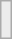<table class="wikitable" style="margin: 1em auto;">
<tr>
<td style="background:#ECECEC;"><br></td>
</tr>
</table>
